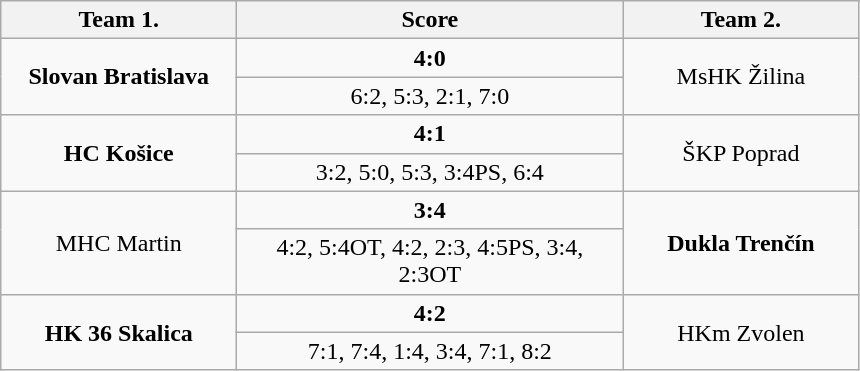<table class="wikitable" style="text-align: center;">
<tr>
<th width="150"><strong>Team 1.</strong></th>
<th width="250"><strong>Score</strong></th>
<th width="150"><strong>Team 2.</strong></th>
</tr>
<tr>
<td rowspan="2" valign="left"><strong>Slovan Bratislava</strong></td>
<td><strong>4:0</strong></td>
<td rowspan="2" valign="left">MsHK Žilina</td>
</tr>
<tr>
<td>6:2, 5:3, 2:1, 7:0</td>
</tr>
<tr>
<td rowspan="2" valign="left"><strong>HC Košice</strong></td>
<td><strong>4:1</strong></td>
<td rowspan="2" valign="left">ŠKP Poprad</td>
</tr>
<tr>
<td>3:2, 5:0, 5:3, 3:4PS, 6:4</td>
</tr>
<tr>
<td rowspan="2" valign="left">MHC Martin</td>
<td><strong>3:4</strong></td>
<td rowspan="2" valign="left"><strong>Dukla Trenčín</strong></td>
</tr>
<tr>
<td>4:2, 5:4OT, 4:2, 2:3, 4:5PS, 3:4, 2:3OT</td>
</tr>
<tr>
<td rowspan="2" valign="left"><strong>HK 36 Skalica</strong></td>
<td><strong>4:2</strong></td>
<td rowspan="2" valign="left">HKm Zvolen</td>
</tr>
<tr>
<td>7:1, 7:4, 1:4, 3:4, 7:1, 8:2</td>
</tr>
</table>
